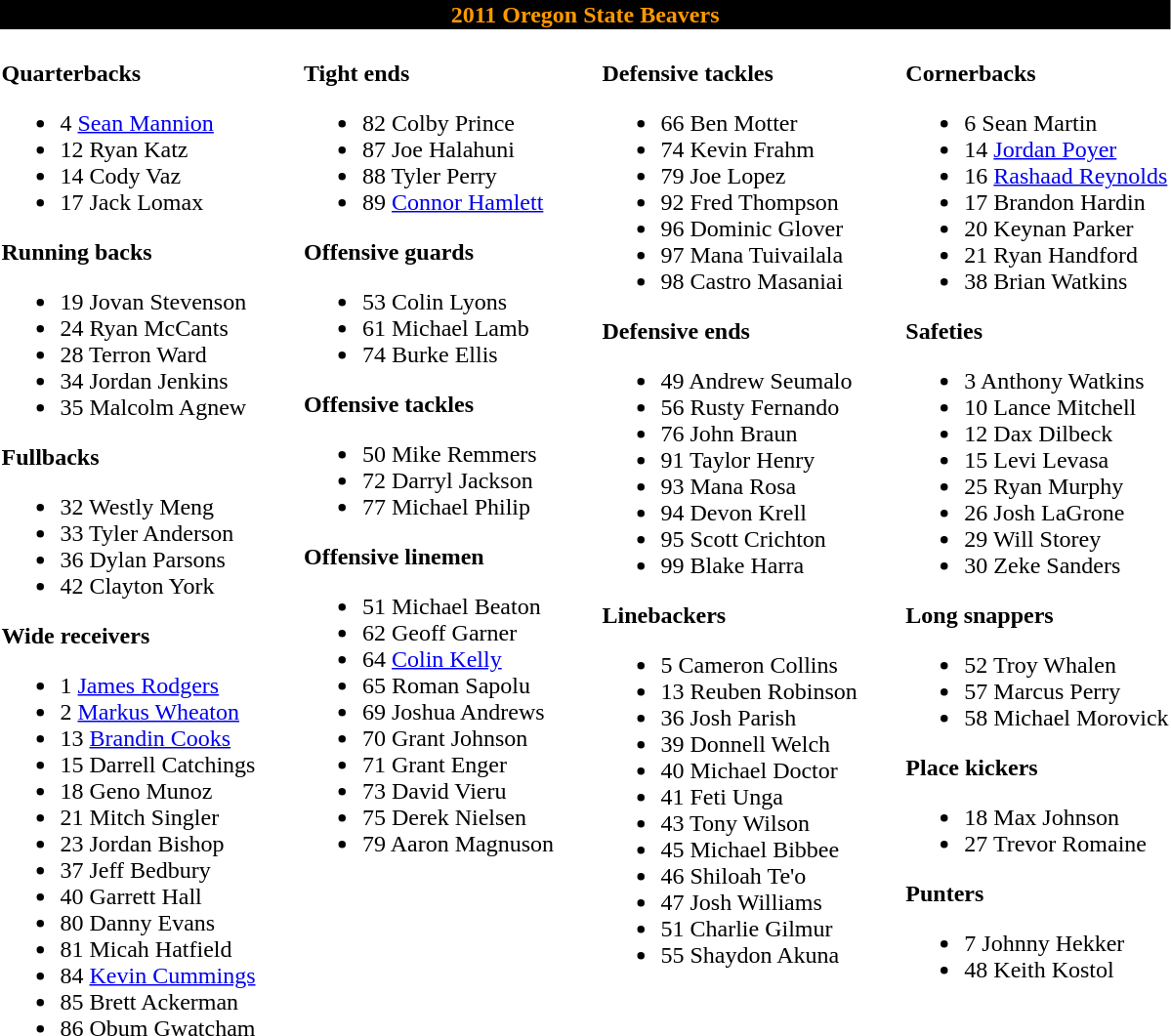<table class="toccolours" style="text-align: left;">
<tr>
<td colspan=11 style="color:#FF9900;background:#000000; text-align: center"><strong>2011 Oregon State Beavers</strong></td>
</tr>
<tr>
<td valign="top"><br><strong>Quarterbacks</strong><ul><li>4 <a href='#'>Sean Mannion</a></li><li>12 Ryan Katz</li><li>14 Cody Vaz</li><li>17 Jack Lomax</li></ul><strong>Running backs</strong><ul><li>19 Jovan Stevenson</li><li>24 Ryan McCants</li><li>28 Terron Ward</li><li>34 Jordan Jenkins</li><li>35 Malcolm Agnew</li></ul><strong>Fullbacks</strong><ul><li>32 Westly Meng</li><li>33 Tyler Anderson</li><li>36 Dylan Parsons</li><li>42 Clayton York</li></ul><strong>Wide receivers</strong><ul><li>1 <a href='#'>James Rodgers</a></li><li>2 <a href='#'>Markus Wheaton</a></li><li>13 <a href='#'>Brandin Cooks</a></li><li>15 Darrell Catchings</li><li>18 Geno Munoz</li><li>21 Mitch Singler</li><li>23 Jordan Bishop</li><li>37 Jeff Bedbury</li><li>40 Garrett Hall</li><li>80 Danny Evans</li><li>81 Micah Hatfield</li><li>84 <a href='#'>Kevin Cummings</a></li><li>85 Brett Ackerman</li><li>86 Obum Gwatcham</li></ul></td>
<td width="25"></td>
<td valign="top"><br><strong>Tight ends</strong><ul><li>82 Colby Prince</li><li>87 Joe Halahuni</li><li>88 Tyler Perry</li><li>89 <a href='#'>Connor Hamlett</a></li></ul><strong>Offensive guards</strong><ul><li>53 Colin Lyons</li><li>61 Michael Lamb</li><li>74 Burke Ellis</li></ul><strong>Offensive tackles</strong><ul><li>50 Mike Remmers</li><li>72 Darryl Jackson</li><li>77 Michael Philip</li></ul><strong>Offensive linemen</strong><ul><li>51 Michael Beaton</li><li>62 Geoff Garner</li><li>64 <a href='#'>Colin Kelly</a></li><li>65 Roman Sapolu</li><li>69 Joshua Andrews</li><li>70 Grant Johnson</li><li>71 Grant Enger</li><li>73 David Vieru</li><li>75 Derek Nielsen</li><li>79 Aaron Magnuson</li></ul></td>
<td width="25"> </td>
<td valign="top"><br><strong>Defensive tackles</strong><ul><li>66 Ben Motter</li><li>74 Kevin Frahm</li><li>79 Joe Lopez</li><li>92 Fred Thompson</li><li>96 Dominic Glover</li><li>97 Mana Tuivailala</li><li>98 Castro Masaniai</li></ul><strong>Defensive ends</strong><ul><li>49 Andrew Seumalo</li><li>56 Rusty Fernando</li><li>76 John Braun</li><li>91 Taylor Henry</li><li>93 Mana Rosa</li><li>94 Devon Krell</li><li>95 Scott Crichton</li><li>99 Blake Harra</li></ul><strong>Linebackers</strong><ul><li>5 Cameron Collins</li><li>13 Reuben Robinson</li><li>36 Josh Parish</li><li>39 Donnell Welch</li><li>40 Michael Doctor</li><li>41 Feti Unga</li><li>43 Tony Wilson</li><li>45 Michael Bibbee</li><li>46 Shiloah Te'o</li><li>47 Josh Williams</li><li>51 Charlie Gilmur</li><li>55 Shaydon Akuna</li></ul></td>
<td width="25"> </td>
<td valign="top"><br><strong>Cornerbacks</strong><ul><li>6 Sean Martin</li><li>14 <a href='#'>Jordan Poyer</a></li><li>16 <a href='#'>Rashaad Reynolds</a></li><li>17 Brandon Hardin</li><li>20 Keynan Parker</li><li>21 Ryan Handford</li><li>38 Brian Watkins</li></ul><strong>Safeties</strong><ul><li>3 Anthony Watkins</li><li>10 Lance Mitchell</li><li>12 Dax Dilbeck</li><li>15 Levi Levasa</li><li>25 Ryan Murphy</li><li>26 Josh LaGrone</li><li>29 Will Storey</li><li>30 Zeke Sanders</li></ul><strong>Long snappers</strong><ul><li>52 Troy Whalen</li><li>57 Marcus Perry</li><li>58 Michael Morovick</li></ul><strong>Place kickers</strong><ul><li>18 Max Johnson</li><li>27 Trevor Romaine</li></ul><strong>Punters</strong><ul><li>7 Johnny Hekker</li><li>48 Keith Kostol</li></ul></td>
</tr>
</table>
